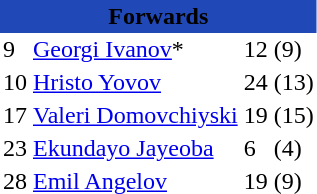<table class="toccolours" border="0" cellpadding="2" cellspacing="0" align="left" style="margin:0.5em;">
<tr>
<th colspan="4" align="center" bgcolor="#2049B7"><span>Forwards</span></th>
</tr>
<tr>
<td>9</td>
<td> <a href='#'>Georgi Ivanov</a>*</td>
<td>12</td>
<td>(9)</td>
</tr>
<tr>
<td>10</td>
<td> <a href='#'>Hristo Yovov</a></td>
<td>24</td>
<td>(13)</td>
</tr>
<tr>
<td>17</td>
<td> <a href='#'>Valeri Domovchiyski</a></td>
<td>19</td>
<td>(15)</td>
</tr>
<tr>
<td>23</td>
<td> <a href='#'>Ekundayo Jayeoba</a></td>
<td>6</td>
<td>(4)</td>
</tr>
<tr>
<td>28</td>
<td> <a href='#'>Emil Angelov</a></td>
<td>19</td>
<td>(9)</td>
</tr>
<tr>
</tr>
</table>
